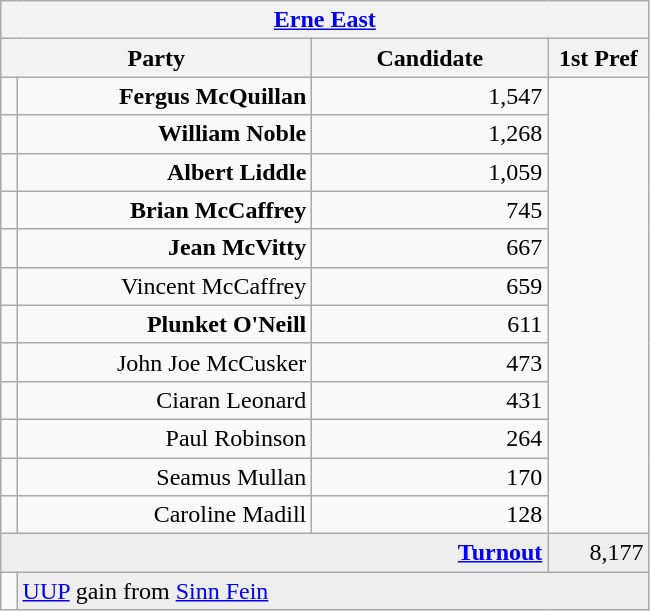<table class="wikitable">
<tr>
<th colspan="4" align="center"><a href='#'>Erne East</a></th>
</tr>
<tr>
<th colspan="2" align="center" width=200>Party</th>
<th width=150>Candidate</th>
<th width=60>1st Pref</th>
</tr>
<tr>
<td></td>
<td align="right"><strong>Fergus McQuillan</strong></td>
<td align="right">1,547</td>
</tr>
<tr>
<td></td>
<td align="right"><strong>William Noble</strong></td>
<td align="right">1,268</td>
</tr>
<tr>
<td></td>
<td align="right"><strong>Albert Liddle</strong></td>
<td align="right">1,059</td>
</tr>
<tr>
<td></td>
<td align="right"><strong>Brian McCaffrey</strong></td>
<td align="right">745</td>
</tr>
<tr>
<td></td>
<td align="right"><strong>Jean McVitty</strong></td>
<td align="right">667</td>
</tr>
<tr>
<td></td>
<td align="right">Vincent McCaffrey</td>
<td align="right">659</td>
</tr>
<tr>
<td></td>
<td align="right"><strong>Plunket O'Neill</strong></td>
<td align="right">611</td>
</tr>
<tr>
<td></td>
<td align="right">John Joe McCusker</td>
<td align="right">473</td>
</tr>
<tr>
<td></td>
<td align="right">Ciaran Leonard</td>
<td align="right">431</td>
</tr>
<tr>
<td></td>
<td align="right">Paul Robinson</td>
<td align="right">264</td>
</tr>
<tr>
<td></td>
<td align="right">Seamus Mullan</td>
<td align="right">170</td>
</tr>
<tr>
<td></td>
<td align="right">Caroline Madill</td>
<td align="right">128</td>
</tr>
<tr bgcolor="EEEEEE">
<td colspan=3 align="right"><strong><a href='#'>Turnout</a></strong></td>
<td align="right">8,177</td>
</tr>
<tr>
<td bgcolor=></td>
<td colspan=3 bgcolor="EEEEEE"><a href='#'>UUP</a> gain from <a href='#'>Sinn Fein</a></td>
</tr>
</table>
